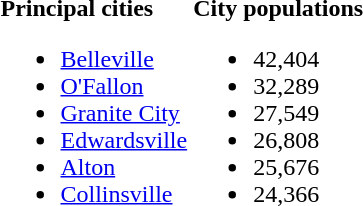<table>
<tr valign="top">
<td><br><strong>Principal cities</strong><ul><li><a href='#'>Belleville</a></li><li><a href='#'>O'Fallon</a></li><li><a href='#'>Granite City</a></li><li><a href='#'>Edwardsville</a></li><li><a href='#'>Alton</a></li><li><a href='#'>Collinsville</a></li></ul></td>
<td><br><strong>City populations</strong><ul><li>42,404</li><li>32,289</li><li>27,549</li><li>26,808</li><li>25,676</li><li>24,366</li></ul></td>
</tr>
</table>
